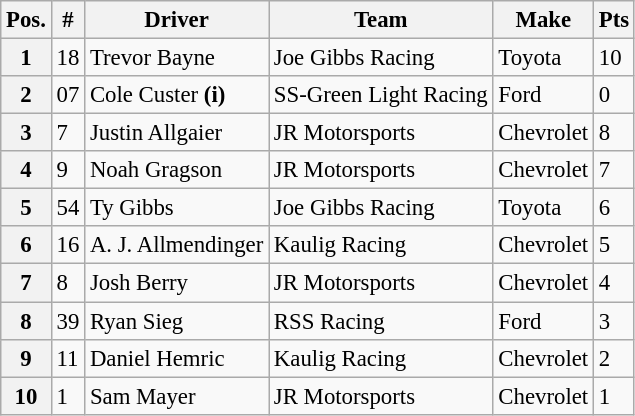<table class="wikitable" style="font-size:95%">
<tr>
<th>Pos.</th>
<th>#</th>
<th>Driver</th>
<th>Team</th>
<th>Make</th>
<th>Pts</th>
</tr>
<tr>
<th>1</th>
<td>18</td>
<td>Trevor Bayne</td>
<td>Joe Gibbs Racing</td>
<td>Toyota</td>
<td>10</td>
</tr>
<tr>
<th>2</th>
<td>07</td>
<td>Cole Custer <strong>(i)</strong></td>
<td>SS-Green Light Racing</td>
<td>Ford</td>
<td>0</td>
</tr>
<tr>
<th>3</th>
<td>7</td>
<td>Justin Allgaier</td>
<td>JR Motorsports</td>
<td>Chevrolet</td>
<td>8</td>
</tr>
<tr>
<th>4</th>
<td>9</td>
<td>Noah Gragson</td>
<td>JR Motorsports</td>
<td>Chevrolet</td>
<td>7</td>
</tr>
<tr>
<th>5</th>
<td>54</td>
<td>Ty Gibbs</td>
<td>Joe Gibbs Racing</td>
<td>Toyota</td>
<td>6</td>
</tr>
<tr>
<th>6</th>
<td>16</td>
<td>A. J. Allmendinger</td>
<td>Kaulig Racing</td>
<td>Chevrolet</td>
<td>5</td>
</tr>
<tr>
<th>7</th>
<td>8</td>
<td>Josh Berry</td>
<td>JR Motorsports</td>
<td>Chevrolet</td>
<td>4</td>
</tr>
<tr>
<th>8</th>
<td>39</td>
<td>Ryan Sieg</td>
<td>RSS Racing</td>
<td>Ford</td>
<td>3</td>
</tr>
<tr>
<th>9</th>
<td>11</td>
<td>Daniel Hemric</td>
<td>Kaulig Racing</td>
<td>Chevrolet</td>
<td>2</td>
</tr>
<tr>
<th>10</th>
<td>1</td>
<td>Sam Mayer</td>
<td>JR Motorsports</td>
<td>Chevrolet</td>
<td>1</td>
</tr>
</table>
